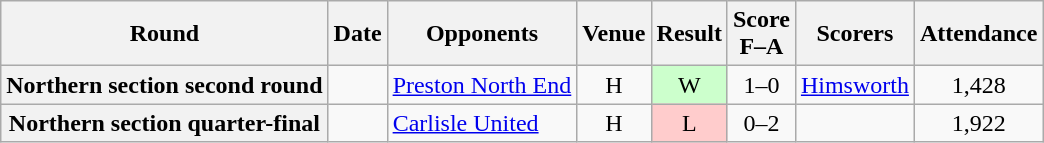<table class="wikitable plainrowheaders sortable" style="text-align:center">
<tr>
<th scope=col>Round</th>
<th scope=col>Date</th>
<th scope=col>Opponents</th>
<th scope=col>Venue</th>
<th scope=col>Result</th>
<th scope=col>Score<br>F–A</th>
<th scope=col class=unsortable>Scorers</th>
<th scope=col>Attendance</th>
</tr>
<tr>
<th scope=row>Northern section second round</th>
<td align=left></td>
<td align=left><a href='#'>Preston North End</a></td>
<td>H</td>
<td style="background-color:#CCFFCC">W</td>
<td>1–0</td>
<td align=left><a href='#'>Himsworth</a></td>
<td>1,428</td>
</tr>
<tr>
<th scope=row>Northern section quarter-final</th>
<td align=left></td>
<td align=left><a href='#'>Carlisle United</a></td>
<td>H</td>
<td style="background-color:#FFCCCC">L</td>
<td>0–2</td>
<td align=left></td>
<td>1,922</td>
</tr>
</table>
